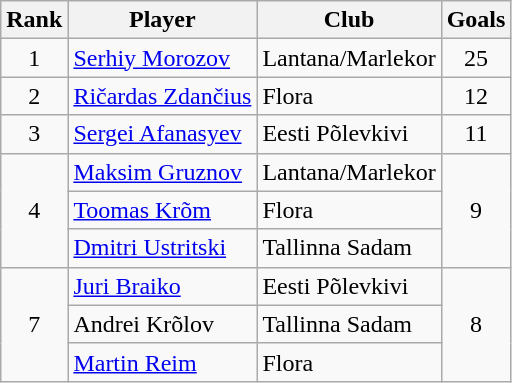<table class="wikitable">
<tr>
<th>Rank</th>
<th>Player</th>
<th>Club</th>
<th>Goals</th>
</tr>
<tr>
<td align=center>1</td>
<td> <a href='#'>Serhiy Morozov</a></td>
<td>Lantana/Marlekor</td>
<td align=center>25</td>
</tr>
<tr>
<td align=center>2</td>
<td> <a href='#'>Ričardas Zdančius</a></td>
<td>Flora</td>
<td align=center>12</td>
</tr>
<tr>
<td align=center>3</td>
<td> <a href='#'>Sergei Afanasyev</a></td>
<td>Eesti Põlevkivi</td>
<td align=center>11</td>
</tr>
<tr>
<td rowspan=3 align=center>4</td>
<td> <a href='#'>Maksim Gruznov</a></td>
<td>Lantana/Marlekor</td>
<td rowspan=3 align=center>9</td>
</tr>
<tr>
<td> <a href='#'>Toomas Krõm</a></td>
<td>Flora</td>
</tr>
<tr>
<td> <a href='#'>Dmitri Ustritski</a></td>
<td>Tallinna Sadam</td>
</tr>
<tr>
<td rowspan=3 align=center>7</td>
<td> <a href='#'>Juri Braiko</a></td>
<td>Eesti Põlevkivi</td>
<td rowspan=3 align=center>8</td>
</tr>
<tr>
<td> Andrei Krõlov</td>
<td>Tallinna Sadam</td>
</tr>
<tr>
<td> <a href='#'>Martin Reim</a></td>
<td>Flora</td>
</tr>
</table>
